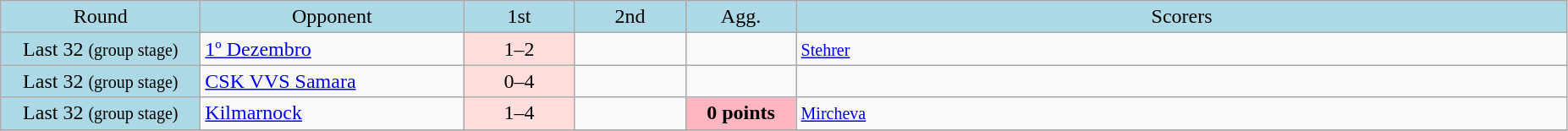<table class="wikitable" style="text-align:center">
<tr bgcolor=lightblue>
<td width=150px>Round</td>
<td width=200px>Opponent</td>
<td width=80px>1st</td>
<td width=80px>2nd</td>
<td width=80px>Agg.</td>
<td width=600px>Scorers</td>
</tr>
<tr>
<td bgcolor=lightblue>Last 32 <small>(group stage)</small></td>
<td align=left> <a href='#'>1º Dezembro</a></td>
<td bgcolor="#ffdddd">1–2</td>
<td></td>
<td></td>
<td align=left><small><a href='#'>Stehrer</a></small></td>
</tr>
<tr>
<td bgcolor=lightblue>Last 32 <small>(group stage)</small></td>
<td align=left> <a href='#'>CSK VVS Samara</a></td>
<td bgcolor="#ffdddd">0–4</td>
<td></td>
<td></td>
<td align=left></td>
</tr>
<tr>
<td bgcolor=lightblue>Last 32 <small>(group stage)</small></td>
<td align=left> <a href='#'>Kilmarnock</a></td>
<td bgcolor="#ffdddd">1–4</td>
<td></td>
<td bgcolor=lightpink><strong>0 points</strong></td>
<td align=left><small><a href='#'>Mircheva</a></small></td>
</tr>
<tr>
</tr>
</table>
